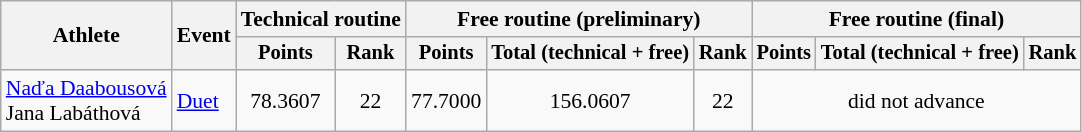<table class="wikitable" style="font-size:90%">
<tr>
<th rowspan="2">Athlete</th>
<th rowspan="2">Event</th>
<th colspan=2>Technical routine</th>
<th colspan=3>Free routine (preliminary)</th>
<th colspan=3>Free routine (final)</th>
</tr>
<tr style="font-size:95%">
<th>Points</th>
<th>Rank</th>
<th>Points</th>
<th>Total (technical + free)</th>
<th>Rank</th>
<th>Points</th>
<th>Total (technical + free)</th>
<th>Rank</th>
</tr>
<tr align=center>
<td align=left><a href='#'>Naďa Daabousová</a><br>Jana Labáthová</td>
<td align=left><a href='#'>Duet</a></td>
<td>78.3607</td>
<td>22</td>
<td>77.7000</td>
<td>156.0607</td>
<td>22</td>
<td colspan=3>did not advance</td>
</tr>
</table>
